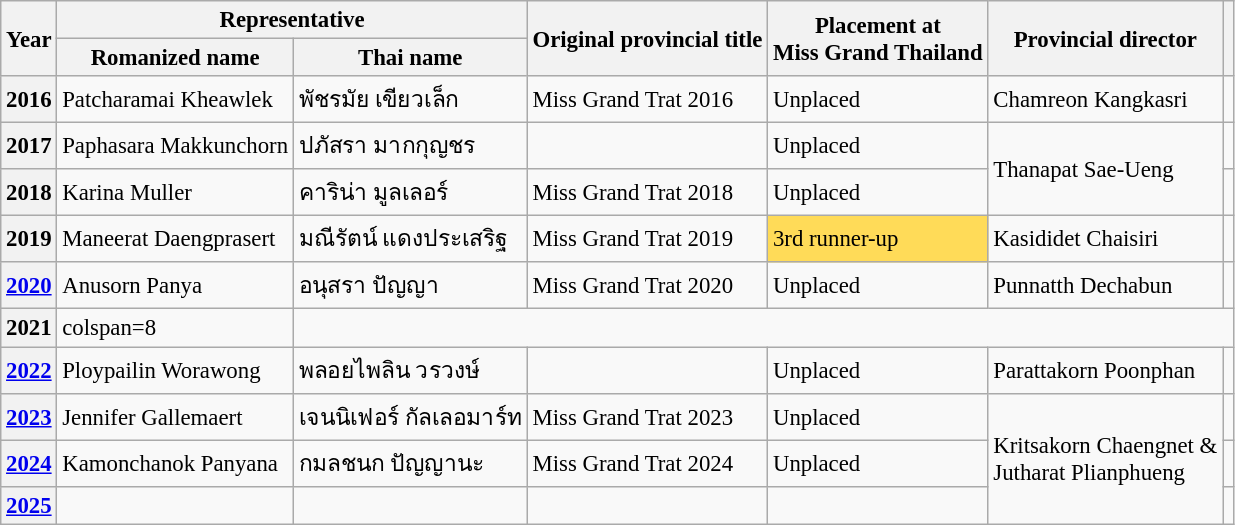<table class="wikitable defaultcenter col2left col3left col6left" style="font-size:95%;">
<tr>
<th rowspan=2>Year</th>
<th colspan=2>Representative</th>
<th rowspan=2>Original provincial title</th>
<th rowspan=2>Placement at<br>Miss Grand Thailand</th>
<th rowspan=2>Provincial director</th>
<th rowspan=2></th>
</tr>
<tr>
<th>Romanized name</th>
<th>Thai name</th>
</tr>
<tr>
<th>2016</th>
<td>Patcharamai Kheawlek</td>
<td>พัชรมัย เขียวเล็ก</td>
<td>Miss Grand Trat 2016</td>
<td>Unplaced</td>
<td>Chamreon Kangkasri</td>
<td></td>
</tr>
<tr>
<th>2017</th>
<td>Paphasara Makkunchorn</td>
<td>ปภัสรา มากกุญชร</td>
<td></td>
<td>Unplaced</td>
<td rowspan=2>Thanapat Sae-Ueng</td>
<td></td>
</tr>
<tr>
<th>2018</th>
<td>Karina Muller</td>
<td>คาริน่า มูลเลอร์</td>
<td>Miss Grand Trat 2018</td>
<td>Unplaced</td>
<td></td>
</tr>
<tr>
<th>2019</th>
<td>Maneerat Daengprasert</td>
<td>มณีรัตน์ แดงประเสริฐ</td>
<td>Miss Grand Trat 2019</td>
<td bgcolor=#FFDB58>3rd runner-up</td>
<td>Kasididet Chaisiri</td>
<td></td>
</tr>
<tr>
<th><a href='#'>2020</a></th>
<td>Anusorn Panya</td>
<td>อนุสรา ปัญญา</td>
<td>Miss Grand Trat 2020</td>
<td>Unplaced</td>
<td>Punnatth Dechabun</td>
<td></td>
</tr>
<tr>
<th>2021</th>
<td>colspan=8 </td>
</tr>
<tr>
<th><a href='#'>2022</a></th>
<td>Ploypailin Worawong</td>
<td>พลอยไพลิน วรวงษ์</td>
<td></td>
<td>Unplaced</td>
<td>Parattakorn Poonphan</td>
<td></td>
</tr>
<tr>
<th><a href='#'>2023</a></th>
<td>Jennifer Gallemaert</td>
<td>เจนนิเฟอร์ กัลเลอมาร์ท</td>
<td>Miss Grand Trat 2023</td>
<td>Unplaced</td>
<td rowspan=3>Kritsakorn Chaengnet &<br>Jutharat Plianphueng<br></td>
<td></td>
</tr>
<tr>
<th><a href='#'>2024</a></th>
<td>Kamonchanok Panyana</td>
<td>กมลชนก ปัญญานะ</td>
<td>Miss Grand Trat 2024</td>
<td>Unplaced</td>
<td></td>
</tr>
<tr>
<th><a href='#'>2025</a></th>
<td></td>
<td></td>
<td></td>
<td></td>
</tr>
</table>
